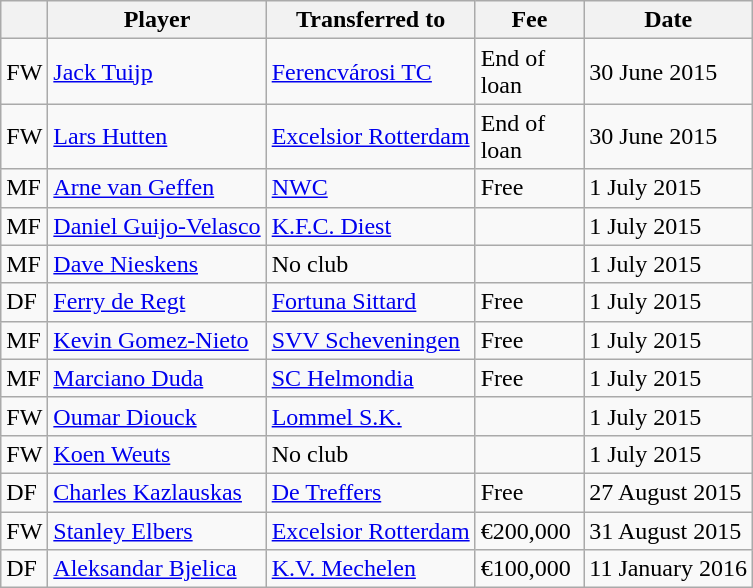<table class="wikitable plainrowheaders sortable">
<tr>
<th></th>
<th scope="col">Player</th>
<th>Transferred to</th>
<th style="width: 65px;">Fee</th>
<th scope="col">Date</th>
</tr>
<tr>
<td>FW</td>
<td> <a href='#'>Jack Tuijp</a></td>
<td> <a href='#'>Ferencvárosi TC</a></td>
<td>End of loan</td>
<td>30 June 2015</td>
</tr>
<tr>
<td>FW</td>
<td> <a href='#'>Lars Hutten</a></td>
<td> <a href='#'>Excelsior Rotterdam</a></td>
<td>End of loan</td>
<td>30 June 2015</td>
</tr>
<tr>
<td>MF</td>
<td> <a href='#'>Arne van Geffen</a></td>
<td> <a href='#'>NWC</a></td>
<td>Free</td>
<td>1 July 2015</td>
</tr>
<tr>
<td>MF</td>
<td> <a href='#'>Daniel Guijo-Velasco</a></td>
<td> <a href='#'>K.F.C. Diest</a></td>
<td></td>
<td>1 July 2015</td>
</tr>
<tr>
<td>MF</td>
<td> <a href='#'>Dave Nieskens</a></td>
<td>No club</td>
<td></td>
<td>1 July 2015</td>
</tr>
<tr>
<td>DF</td>
<td> <a href='#'>Ferry de Regt</a></td>
<td> <a href='#'>Fortuna Sittard</a></td>
<td>Free</td>
<td>1 July 2015</td>
</tr>
<tr>
<td>MF</td>
<td> <a href='#'>Kevin Gomez-Nieto</a></td>
<td> <a href='#'>SVV Scheveningen</a></td>
<td>Free</td>
<td>1 July 2015</td>
</tr>
<tr>
<td>MF</td>
<td> <a href='#'>Marciano Duda</a></td>
<td> <a href='#'>SC Helmondia</a></td>
<td>Free</td>
<td>1 July 2015</td>
</tr>
<tr>
<td>FW</td>
<td> <a href='#'>Oumar Diouck</a></td>
<td> <a href='#'>Lommel S.K.</a></td>
<td></td>
<td>1 July 2015</td>
</tr>
<tr>
<td>FW</td>
<td> <a href='#'>Koen Weuts</a></td>
<td>No club</td>
<td></td>
<td>1 July 2015</td>
</tr>
<tr>
<td>DF</td>
<td> <a href='#'>Charles Kazlauskas</a></td>
<td> <a href='#'>De Treffers</a></td>
<td>Free</td>
<td>27 August 2015</td>
</tr>
<tr>
<td>FW</td>
<td> <a href='#'>Stanley Elbers</a></td>
<td> <a href='#'>Excelsior Rotterdam</a></td>
<td>€200,000</td>
<td>31 August 2015</td>
</tr>
<tr>
<td>DF</td>
<td> <a href='#'>Aleksandar Bjelica</a></td>
<td> <a href='#'>K.V. Mechelen</a></td>
<td>€100,000</td>
<td>11 January 2016</td>
</tr>
</table>
